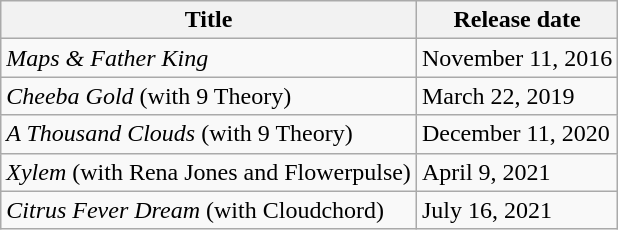<table class="wikitable">
<tr>
<th>Title</th>
<th>Release date</th>
</tr>
<tr>
<td><em>Maps & Father King</em></td>
<td>November 11, 2016</td>
</tr>
<tr>
<td><em>Cheeba Gold</em> (with 9 Theory)</td>
<td>March 22, 2019</td>
</tr>
<tr>
<td><em>A Thousand Clouds</em> (with 9 Theory)</td>
<td>December 11, 2020</td>
</tr>
<tr>
<td><em>Xylem</em> (with Rena Jones and Flowerpulse)</td>
<td>April 9, 2021</td>
</tr>
<tr>
<td><em>Citrus Fever Dream</em> (with Cloudchord)</td>
<td>July 16, 2021</td>
</tr>
</table>
